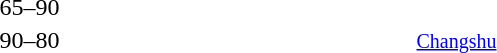<table style="text-align:center">
<tr>
<th width=200></th>
<th width=100></th>
<th width=200></th>
<th></th>
</tr>
<tr>
<td align=right></td>
<td>65–90</td>
<td align=left><strong></strong></td>
</tr>
<tr>
<td align=right><strong></strong></td>
<td>90–80</td>
<td align=left></td>
<td align=left><small><a href='#'>Changshu</a></small></td>
</tr>
</table>
